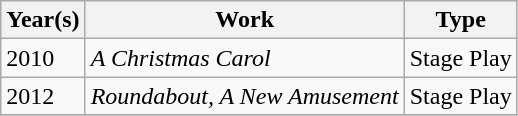<table class="wikitable">
<tr>
<th>Year(s)</th>
<th>Work</th>
<th>Type</th>
</tr>
<tr>
<td>2010</td>
<td><em>A Christmas Carol</em></td>
<td>Stage Play</td>
</tr>
<tr>
<td>2012</td>
<td><em>Roundabout, A New Amusement</em></td>
<td>Stage Play</td>
</tr>
<tr>
</tr>
</table>
